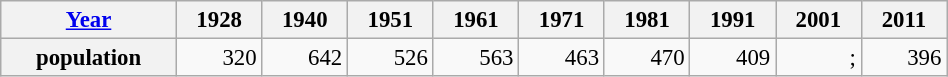<table class="wikitable" style="text-align:right; font-size:95%">
<tr>
<th width="110"><a href='#'>Year</a></th>
<th width="50">1928</th>
<th width="50">1940</th>
<th width="50">1951</th>
<th width="50">1961</th>
<th width="50">1971</th>
<th width="50">1981</th>
<th width="50">1991</th>
<th width="50">2001</th>
<th width="50">2011</th>
</tr>
<tr>
<th>population</th>
<td>320</td>
<td>642</td>
<td>526</td>
<td>563</td>
<td>463</td>
<td>470</td>
<td>409</td>
<td>;</td>
<td>396</td>
</tr>
</table>
